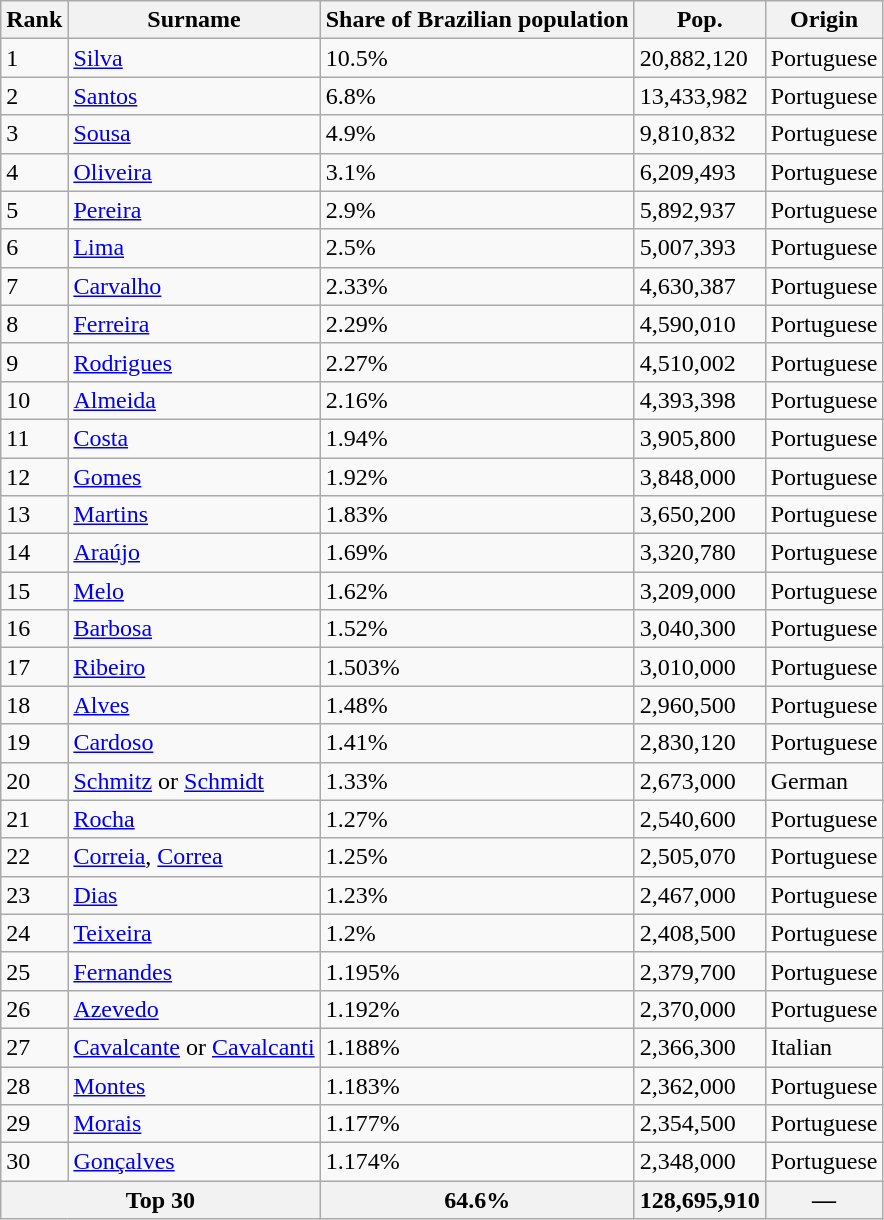<table class="wikitable sortable">
<tr>
<th>Rank</th>
<th>Surname</th>
<th>Share of Brazilian population</th>
<th>Pop.</th>
<th>Origin</th>
</tr>
<tr>
<td>1</td>
<td><a href='#'>Silva</a></td>
<td>10.5%</td>
<td>20,882,120</td>
<td>Portuguese</td>
</tr>
<tr>
<td>2</td>
<td><a href='#'>Santos</a></td>
<td>6.8%</td>
<td>13,433,982</td>
<td>Portuguese</td>
</tr>
<tr>
<td>3</td>
<td><a href='#'>Sousa</a></td>
<td>4.9%</td>
<td>9,810,832</td>
<td>Portuguese</td>
</tr>
<tr>
<td>4</td>
<td><a href='#'>Oliveira</a></td>
<td>3.1%</td>
<td>6,209,493</td>
<td>Portuguese</td>
</tr>
<tr>
<td>5</td>
<td><a href='#'>Pereira</a></td>
<td>2.9%</td>
<td>5,892,937</td>
<td>Portuguese</td>
</tr>
<tr>
<td>6</td>
<td><a href='#'>Lima</a></td>
<td>2.5%</td>
<td>5,007,393</td>
<td>Portuguese</td>
</tr>
<tr>
<td>7</td>
<td><a href='#'>Carvalho</a></td>
<td>2.33%</td>
<td>4,630,387</td>
<td>Portuguese</td>
</tr>
<tr>
<td>8</td>
<td><a href='#'>Ferreira</a></td>
<td>2.29%</td>
<td>4,590,010</td>
<td>Portuguese</td>
</tr>
<tr>
<td>9</td>
<td><a href='#'>Rodrigues</a></td>
<td>2.27%</td>
<td>4,510,002</td>
<td>Portuguese</td>
</tr>
<tr>
<td>10</td>
<td><a href='#'>Almeida</a></td>
<td>2.16%</td>
<td>4,393,398</td>
<td>Portuguese</td>
</tr>
<tr>
<td>11</td>
<td><a href='#'>Costa</a></td>
<td>1.94%</td>
<td>3,905,800</td>
<td>Portuguese</td>
</tr>
<tr>
<td>12</td>
<td><a href='#'>Gomes</a></td>
<td>1.92%</td>
<td>3,848,000</td>
<td>Portuguese</td>
</tr>
<tr>
<td>13</td>
<td><a href='#'>Martins</a></td>
<td>1.83%</td>
<td>3,650,200</td>
<td>Portuguese</td>
</tr>
<tr>
<td>14</td>
<td><a href='#'>Araújo</a></td>
<td>1.69%</td>
<td>3,320,780</td>
<td>Portuguese</td>
</tr>
<tr>
<td>15</td>
<td><a href='#'>Melo</a></td>
<td>1.62%</td>
<td>3,209,000</td>
<td>Portuguese</td>
</tr>
<tr>
<td>16</td>
<td><a href='#'>Barbosa</a></td>
<td>1.52%</td>
<td>3,040,300</td>
<td>Portuguese</td>
</tr>
<tr>
<td>17</td>
<td><a href='#'>Ribeiro</a></td>
<td>1.503%</td>
<td>3,010,000</td>
<td>Portuguese</td>
</tr>
<tr>
<td>18</td>
<td><a href='#'>Alves</a></td>
<td>1.48%</td>
<td>2,960,500</td>
<td>Portuguese</td>
</tr>
<tr>
<td>19</td>
<td><a href='#'>Cardoso</a></td>
<td>1.41%</td>
<td>2,830,120</td>
<td>Portuguese</td>
</tr>
<tr>
<td>20</td>
<td><a href='#'>Schmitz</a> or <a href='#'>Schmidt</a></td>
<td>1.33%</td>
<td>2,673,000</td>
<td>German</td>
</tr>
<tr>
<td>21</td>
<td><a href='#'>Rocha</a></td>
<td>1.27%</td>
<td>2,540,600</td>
<td>Portuguese</td>
</tr>
<tr>
<td>22</td>
<td><a href='#'>Correia</a>, <a href='#'>Correa</a></td>
<td>1.25%</td>
<td>2,505,070</td>
<td>Portuguese</td>
</tr>
<tr>
<td>23</td>
<td><a href='#'>Dias</a></td>
<td>1.23%</td>
<td>2,467,000</td>
<td>Portuguese</td>
</tr>
<tr>
<td>24</td>
<td><a href='#'>Teixeira</a></td>
<td>1.2%</td>
<td>2,408,500</td>
<td>Portuguese</td>
</tr>
<tr>
<td>25</td>
<td><a href='#'>Fernandes</a></td>
<td>1.195%</td>
<td>2,379,700</td>
<td>Portuguese</td>
</tr>
<tr>
<td>26</td>
<td><a href='#'>Azevedo</a></td>
<td>1.192%</td>
<td>2,370,000</td>
<td>Portuguese</td>
</tr>
<tr>
<td>27</td>
<td><a href='#'>Cavalcante</a> or <a href='#'>Cavalcanti</a></td>
<td>1.188%</td>
<td>2,366,300</td>
<td>Italian</td>
</tr>
<tr>
<td>28</td>
<td><a href='#'>Montes</a></td>
<td>1.183%</td>
<td>2,362,000</td>
<td>Portuguese</td>
</tr>
<tr>
<td>29</td>
<td><a href='#'>Morais</a></td>
<td>1.177%</td>
<td>2,354,500</td>
<td>Portuguese</td>
</tr>
<tr>
<td>30</td>
<td><a href='#'>Gonçalves</a></td>
<td>1.174%</td>
<td>2,348,000</td>
<td>Portuguese</td>
</tr>
<tr>
<th Colspan="2">Top 30</th>
<th>64.6%</th>
<th>128,695,910</th>
<th>—</th>
</tr>
</table>
